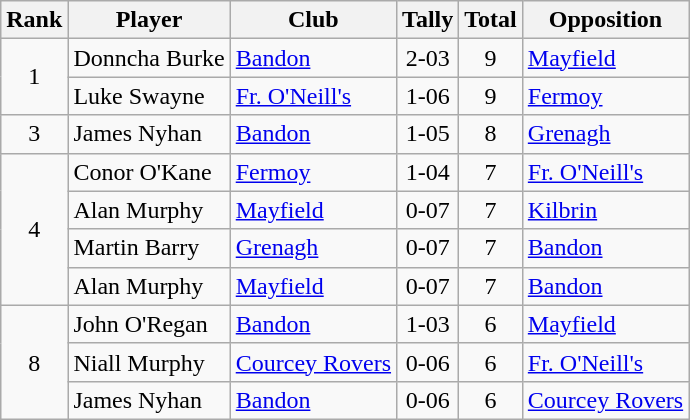<table class="wikitable">
<tr>
<th>Rank</th>
<th>Player</th>
<th>Club</th>
<th>Tally</th>
<th>Total</th>
<th>Opposition</th>
</tr>
<tr>
<td rowspan="2" style="text-align:center;">1</td>
<td>Donncha Burke</td>
<td><a href='#'>Bandon</a></td>
<td align=center>2-03</td>
<td align=center>9</td>
<td><a href='#'>Mayfield</a></td>
</tr>
<tr>
<td>Luke Swayne</td>
<td><a href='#'>Fr. O'Neill's</a></td>
<td align=center>1-06</td>
<td align=center>9</td>
<td><a href='#'>Fermoy</a></td>
</tr>
<tr>
<td rowspan="1" style="text-align:center;">3</td>
<td>James Nyhan</td>
<td><a href='#'>Bandon</a></td>
<td align=center>1-05</td>
<td align=center>8</td>
<td><a href='#'>Grenagh</a></td>
</tr>
<tr>
<td rowspan="4" style="text-align:center;">4</td>
<td>Conor O'Kane</td>
<td><a href='#'>Fermoy</a></td>
<td align=center>1-04</td>
<td align=center>7</td>
<td><a href='#'>Fr. O'Neill's</a></td>
</tr>
<tr>
<td>Alan Murphy</td>
<td><a href='#'>Mayfield</a></td>
<td align=center>0-07</td>
<td align=center>7</td>
<td><a href='#'>Kilbrin</a></td>
</tr>
<tr>
<td>Martin Barry</td>
<td><a href='#'>Grenagh</a></td>
<td align=center>0-07</td>
<td align=center>7</td>
<td><a href='#'>Bandon</a></td>
</tr>
<tr>
<td>Alan Murphy</td>
<td><a href='#'>Mayfield</a></td>
<td align=center>0-07</td>
<td align=center>7</td>
<td><a href='#'>Bandon</a></td>
</tr>
<tr>
<td rowspan="3" style="text-align:center;">8</td>
<td>John O'Regan</td>
<td><a href='#'>Bandon</a></td>
<td align=center>1-03</td>
<td align=center>6</td>
<td><a href='#'>Mayfield</a></td>
</tr>
<tr>
<td>Niall Murphy</td>
<td><a href='#'>Courcey Rovers</a></td>
<td align=center>0-06</td>
<td align=center>6</td>
<td><a href='#'>Fr. O'Neill's</a></td>
</tr>
<tr>
<td>James Nyhan</td>
<td><a href='#'>Bandon</a></td>
<td align=center>0-06</td>
<td align=center>6</td>
<td><a href='#'>Courcey Rovers</a></td>
</tr>
</table>
